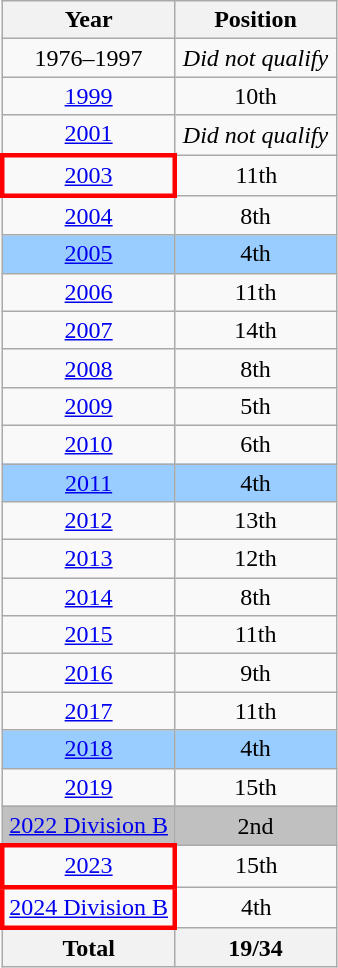<table class="wikitable" style="text-align: center;">
<tr>
<th>Year</th>
<th width="100">Position</th>
</tr>
<tr>
<td>1976–1997</td>
<td><em>Did not qualify</em></td>
</tr>
<tr>
<td> <a href='#'>1999</a></td>
<td>10th</td>
</tr>
<tr>
<td> <a href='#'>2001</a></td>
<td><em>Did not qualify</em></td>
</tr>
<tr>
<td style="border: 3px solid red"> <a href='#'>2003</a></td>
<td>11th</td>
</tr>
<tr>
<td> <a href='#'>2004</a></td>
<td>8th</td>
</tr>
<tr style="background:#9acdff;">
<td> <a href='#'>2005</a></td>
<td>4th</td>
</tr>
<tr>
<td> <a href='#'>2006</a></td>
<td>11th</td>
</tr>
<tr>
<td> <a href='#'>2007</a></td>
<td>14th</td>
</tr>
<tr>
<td> <a href='#'>2008</a></td>
<td>8th</td>
</tr>
<tr>
<td> <a href='#'>2009</a></td>
<td>5th</td>
</tr>
<tr>
<td> <a href='#'>2010</a></td>
<td>6th</td>
</tr>
<tr style="background:#9acdff;">
<td> <a href='#'>2011</a></td>
<td>4th</td>
</tr>
<tr>
<td> <a href='#'>2012</a></td>
<td>13th</td>
</tr>
<tr>
<td> <a href='#'>2013</a></td>
<td>12th</td>
</tr>
<tr>
<td> <a href='#'>2014</a></td>
<td>8th</td>
</tr>
<tr>
<td> <a href='#'>2015</a></td>
<td>11th</td>
</tr>
<tr>
<td> <a href='#'>2016</a></td>
<td>9th</td>
</tr>
<tr>
<td> <a href='#'>2017</a></td>
<td>11th</td>
</tr>
<tr style="background:#9acdff;">
<td> <a href='#'>2018</a></td>
<td>4th</td>
</tr>
<tr>
<td> <a href='#'>2019</a></td>
<td>15th</td>
</tr>
<tr bgcolor=silver>
<td> <a href='#'>2022 Division B</a></td>
<td>2nd</td>
</tr>
<tr>
<td style="border: 3px solid red"> <a href='#'>2023</a></td>
<td>15th</td>
</tr>
<tr>
<td style="border: 3px solid red"> <a href='#'>2024 Division B</a></td>
<td>4th</td>
</tr>
<tr>
<th>Total</th>
<th>19/34</th>
</tr>
</table>
